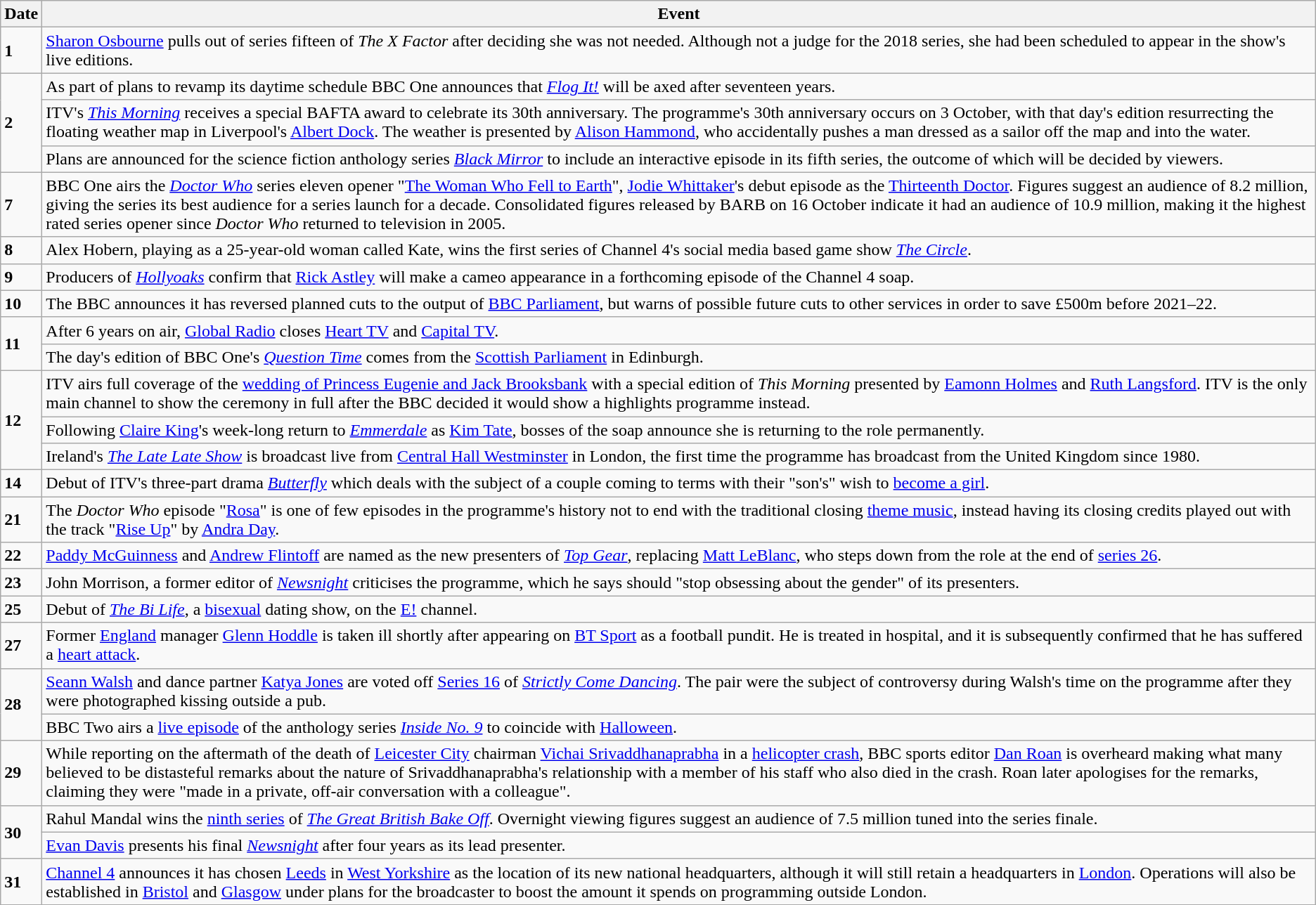<table class="wikitable">
<tr>
<th>Date</th>
<th>Event</th>
</tr>
<tr>
<td><strong>1</strong></td>
<td><a href='#'>Sharon Osbourne</a> pulls out of series fifteen of <em>The X Factor</em> after deciding she was not needed. Although not a judge for the 2018 series, she had been scheduled to appear in the show's live editions.</td>
</tr>
<tr>
<td rowspan=3><strong>2</strong></td>
<td>As part of plans to revamp its daytime schedule BBC One announces that <em><a href='#'>Flog It!</a></em> will be axed after seventeen years.</td>
</tr>
<tr>
<td>ITV's <em><a href='#'>This Morning</a></em> receives a special BAFTA award to celebrate its 30th anniversary. The programme's 30th anniversary occurs on 3 October, with that day's edition resurrecting the floating weather map in Liverpool's <a href='#'>Albert Dock</a>. The weather is presented by <a href='#'>Alison Hammond</a>, who accidentally pushes a man dressed as a sailor off the map and into the water.</td>
</tr>
<tr>
<td>Plans are announced for the science fiction anthology series <em><a href='#'>Black Mirror</a></em> to include an interactive episode in its fifth series, the outcome of which will be decided by viewers.</td>
</tr>
<tr>
<td><strong>7</strong></td>
<td>BBC One airs the <em><a href='#'>Doctor Who</a></em> series eleven opener "<a href='#'>The Woman Who Fell to Earth</a>", <a href='#'>Jodie Whittaker</a>'s debut episode as the <a href='#'>Thirteenth Doctor</a>. Figures suggest an audience of 8.2 million, giving the series its best audience for a series launch for a decade. Consolidated figures released by BARB on 16 October indicate it had an audience of 10.9 million, making it the highest rated series opener since <em>Doctor Who</em> returned to television in 2005.</td>
</tr>
<tr>
<td><strong>8</strong></td>
<td>Alex Hobern, playing as a 25-year-old woman called Kate, wins the first series of Channel 4's social media based game show <em><a href='#'>The Circle</a></em>.</td>
</tr>
<tr>
<td><strong>9</strong></td>
<td>Producers of <em><a href='#'>Hollyoaks</a></em> confirm that <a href='#'>Rick Astley</a> will make a cameo appearance in a forthcoming episode of the Channel 4 soap.</td>
</tr>
<tr>
<td><strong>10</strong></td>
<td>The BBC announces it has reversed planned cuts to the output of <a href='#'>BBC Parliament</a>, but warns of possible future cuts to other services in order to save £500m before 2021–22.</td>
</tr>
<tr>
<td rowspan=2><strong>11</strong></td>
<td>After 6 years on air, <a href='#'>Global Radio</a> closes <a href='#'>Heart TV</a> and <a href='#'>Capital TV</a>.</td>
</tr>
<tr>
<td>The day's edition of BBC One's <em><a href='#'>Question Time</a></em> comes from the <a href='#'>Scottish Parliament</a> in Edinburgh.</td>
</tr>
<tr>
<td rowspan=3><strong>12</strong></td>
<td>ITV airs full coverage of the <a href='#'>wedding of Princess Eugenie and Jack Brooksbank</a> with a special edition of <em>This Morning</em> presented by <a href='#'>Eamonn Holmes</a> and <a href='#'>Ruth Langsford</a>. ITV is the only main channel to show the ceremony in full after the BBC decided it would show a highlights programme instead.</td>
</tr>
<tr>
<td>Following <a href='#'>Claire King</a>'s week-long return to <em><a href='#'>Emmerdale</a></em> as <a href='#'>Kim Tate</a>, bosses of the soap announce she is returning to the role permanently.</td>
</tr>
<tr>
<td>Ireland's <em><a href='#'>The Late Late Show</a></em> is broadcast live from <a href='#'>Central Hall Westminster</a> in London, the first time the programme has broadcast from the United Kingdom since 1980.</td>
</tr>
<tr>
<td><strong>14</strong></td>
<td>Debut of ITV's three-part drama <em><a href='#'>Butterfly</a></em> which deals with the subject of a couple coming to terms with their "son's" wish to <a href='#'>become a girl</a>.</td>
</tr>
<tr>
<td><strong>21</strong></td>
<td>The <em>Doctor Who</em> episode "<a href='#'>Rosa</a>" is one of few episodes in the programme's history not to end with the traditional closing <a href='#'>theme music</a>, instead having its closing credits played out with the track "<a href='#'>Rise Up</a>" by <a href='#'>Andra Day</a>.</td>
</tr>
<tr>
<td><strong>22</strong></td>
<td><a href='#'>Paddy McGuinness</a> and <a href='#'>Andrew Flintoff</a> are named as the new presenters of <em><a href='#'>Top Gear</a></em>, replacing <a href='#'>Matt LeBlanc</a>, who steps down from the role at the end of <a href='#'>series 26</a>.</td>
</tr>
<tr>
<td><strong>23</strong></td>
<td>John Morrison, a former editor of <em><a href='#'>Newsnight</a></em> criticises the programme, which he says should "stop obsessing about the gender" of its presenters.</td>
</tr>
<tr>
<td><strong>25</strong></td>
<td>Debut of <em><a href='#'>The Bi Life</a></em>, a <a href='#'>bisexual</a> dating show, on the <a href='#'>E!</a> channel.</td>
</tr>
<tr>
<td><strong>27</strong></td>
<td>Former <a href='#'>England</a> manager <a href='#'>Glenn Hoddle</a> is taken ill shortly after appearing on <a href='#'>BT Sport</a> as a football pundit. He is treated in hospital, and it is subsequently confirmed that he has suffered a <a href='#'>heart attack</a>.</td>
</tr>
<tr>
<td rowspan=2><strong>28</strong></td>
<td><a href='#'>Seann Walsh</a> and dance partner <a href='#'>Katya Jones</a> are voted off <a href='#'>Series 16</a> of <em><a href='#'>Strictly Come Dancing</a></em>. The pair were the subject of controversy during Walsh's time on the programme after they were photographed kissing outside a pub.</td>
</tr>
<tr>
<td>BBC Two airs a <a href='#'>live episode</a> of the anthology series <em><a href='#'>Inside No. 9</a></em> to coincide with <a href='#'>Halloween</a>.</td>
</tr>
<tr>
<td><strong>29</strong></td>
<td>While reporting on the aftermath of the death of <a href='#'>Leicester City</a> chairman <a href='#'>Vichai Srivaddhanaprabha</a> in a <a href='#'>helicopter crash</a>, BBC sports editor <a href='#'>Dan Roan</a> is overheard making what many believed to be distasteful remarks about the nature of Srivaddhanaprabha's relationship with a member of his staff who also died in the crash. Roan later apologises for the remarks, claiming they were "made in a private, off-air conversation with a colleague".</td>
</tr>
<tr>
<td rowspan=2><strong>30</strong></td>
<td>Rahul Mandal wins the <a href='#'>ninth series</a> of <em><a href='#'>The Great British Bake Off</a></em>. Overnight viewing figures suggest an audience of 7.5 million tuned into the series finale.</td>
</tr>
<tr>
<td><a href='#'>Evan Davis</a> presents his final <em><a href='#'>Newsnight</a></em> after four years as its lead presenter.</td>
</tr>
<tr>
<td><strong>31</strong></td>
<td><a href='#'>Channel 4</a> announces it has chosen <a href='#'>Leeds</a> in <a href='#'>West Yorkshire</a> as the location of its new national headquarters, although it will still retain a headquarters in <a href='#'>London</a>. Operations will also be established in <a href='#'>Bristol</a> and <a href='#'>Glasgow</a> under plans for the broadcaster to boost the amount it spends on programming outside London.</td>
</tr>
</table>
